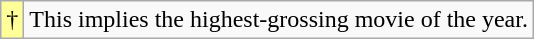<table class="wikitable">
<tr>
<td style="background-color:#FFFF99"align="center">†</td>
<td>This implies the highest-grossing movie of the year.</td>
</tr>
</table>
